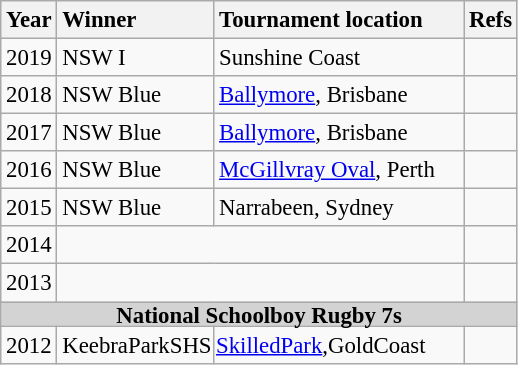<table class="wikitable" style="text-align: left;font-size:95%;">
<tr>
<th>Year</th>
<th style="width:8.3rm; text-align:left;">Winner</th>
<th style="width:10.5em; text-align:left;">Tournament location</th>
<th>Refs </th>
</tr>
<tr>
<td>2019</td>
<td>NSW I</td>
<td>Sunshine Coast</td>
<td></td>
</tr>
<tr>
<td>2018</td>
<td>NSW Blue</td>
<td><a href='#'>Ballymore</a>, Brisbane</td>
<td></td>
</tr>
<tr>
<td>2017</td>
<td>NSW Blue</td>
<td><a href='#'>Ballymore</a>, Brisbane</td>
<td></td>
</tr>
<tr>
<td>2016</td>
<td>NSW Blue</td>
<td><a href='#'>McGillvray Oval</a>, Perth</td>
<td></td>
</tr>
<tr>
<td>2015</td>
<td>NSW Blue</td>
<td>Narrabeen, Sydney</td>
<td></td>
</tr>
<tr>
<td>2014</td>
<td colspan=2 align=center></td>
<td></td>
</tr>
<tr>
<td>2013</td>
<td colspan=2 align=center></td>
<td></td>
</tr>
<tr bgcolor=lightgrey>
<td colspan="100%" align=center style="line-height:9px;"><span><strong>National Schoolboy Rugby 7s</strong></span></td>
</tr>
<tr>
<td>2012</td>
<td style="padding-right:1px;">KeebraParkSHS</td>
<td style="padding:1px;"><a href='#'>SkilledPark</a>,GoldCoast</td>
<td><br></td>
</tr>
</table>
